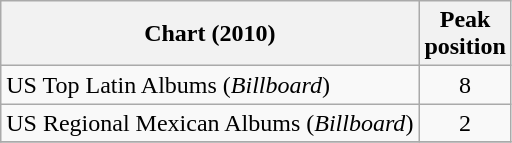<table class="wikitable sortable">
<tr>
<th>Chart (2010)</th>
<th>Peak<br>position</th>
</tr>
<tr>
<td>US Top Latin Albums (<em>Billboard</em>)</td>
<td style="text-align:center;">8</td>
</tr>
<tr>
<td>US Regional Mexican Albums (<em>Billboard</em>)</td>
<td style="text-align:center;">2</td>
</tr>
<tr>
</tr>
</table>
